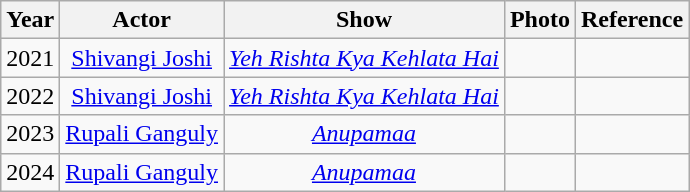<table class="wikitable sortable" style="text-align:center;">
<tr>
<th>Year</th>
<th>Actor</th>
<th>Show</th>
<th>Photo</th>
<th>Reference</th>
</tr>
<tr>
<td>2021</td>
<td><a href='#'>Shivangi Joshi</a></td>
<td><em><a href='#'>Yeh Rishta Kya Kehlata Hai</a></em></td>
<td></td>
<td></td>
</tr>
<tr>
<td>2022</td>
<td><a href='#'>Shivangi Joshi</a></td>
<td><em><a href='#'>Yeh Rishta Kya Kehlata Hai</a></em></td>
<td></td>
<td></td>
</tr>
<tr>
<td>2023</td>
<td><a href='#'>Rupali Ganguly</a></td>
<td><em><a href='#'>Anupamaa</a></em></td>
<td></td>
<td></td>
</tr>
<tr>
<td>2024</td>
<td><a href='#'>Rupali Ganguly</a></td>
<td><em><a href='#'>Anupamaa</a></em></td>
<td></td>
<td></td>
</tr>
</table>
